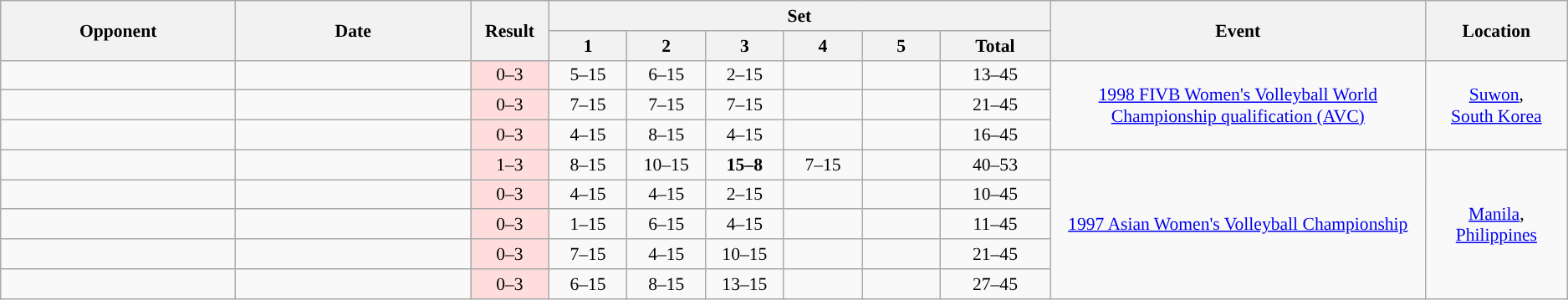<table class="wikitable" style="font-size: 90%">
<tr>
<th rowspan=2 width=15%>Opponent</th>
<th rowspan=2 width=15%>Date</th>
<th rowspan=2 width=5%>Result</th>
<th colspan=6>Set</th>
<th rowspan=2 width=24%>Event</th>
<th rowspan=2 width=16%>Location</th>
</tr>
<tr>
<th width=5%>1</th>
<th width=5%>2</th>
<th width=5%>3</th>
<th width=5%>4</th>
<th width=5%>5</th>
<th width=7%>Total</th>
</tr>
<tr style="text-align:center;">
<td style="text-align:left;"></td>
<td></td>
<td style="background:#ffdddd;">0–3</td>
<td>5–15</td>
<td>6–15</td>
<td>2–15</td>
<td></td>
<td></td>
<td>13–45</td>
<td rowspan=3><a href='#'>1998 FIVB Women's Volleyball World Championship qualification (AVC)</a></td>
<td rowspan=3><a href='#'>Suwon</a>,<br><a href='#'>South Korea</a></td>
</tr>
<tr style="text-align:center;">
<td style="text-align:left;"></td>
<td></td>
<td style="background:#ffdddd;">0–3</td>
<td>7–15</td>
<td>7–15</td>
<td>7–15</td>
<td></td>
<td></td>
<td>21–45</td>
</tr>
<tr style="text-align:center;">
<td style="text-align:left;"></td>
<td></td>
<td style="background:#ffdddd;">0–3</td>
<td>4–15</td>
<td>8–15</td>
<td>4–15</td>
<td></td>
<td></td>
<td>16–45</td>
</tr>
<tr style="text-align:center;">
<td style="text-align:left;"></td>
<td></td>
<td style="background:#ffdddd;">1–3</td>
<td>8–15</td>
<td>10–15</td>
<td><strong>15–8</strong></td>
<td>7–15</td>
<td></td>
<td>40–53</td>
<td rowspan=5><a href='#'>1997 Asian Women's Volleyball Championship</a></td>
<td rowspan=5><a href='#'>Manila</a>, <a href='#'>Philippines</a></td>
</tr>
<tr style="text-align:center;">
<td style="text-align:left;"></td>
<td></td>
<td style="background:#ffdddd;">0–3</td>
<td>4–15</td>
<td>4–15</td>
<td>2–15</td>
<td></td>
<td></td>
<td>10–45</td>
</tr>
<tr style="text-align:center;">
<td style="text-align:left;"></td>
<td></td>
<td style="background:#ffdddd;">0–3</td>
<td>1–15</td>
<td>6–15</td>
<td>4–15</td>
<td></td>
<td></td>
<td>11–45</td>
</tr>
<tr style="text-align:center;">
<td style="text-align:left;"></td>
<td></td>
<td style="background:#ffdddd;">0–3</td>
<td>7–15</td>
<td>4–15</td>
<td>10–15</td>
<td></td>
<td></td>
<td>21–45</td>
</tr>
<tr style="text-align:center;">
<td style="text-align:left;"></td>
<td></td>
<td style="background:#ffdddd;">0–3</td>
<td>6–15</td>
<td>8–15</td>
<td>13–15</td>
<td></td>
<td></td>
<td>27–45</td>
</tr>
</table>
